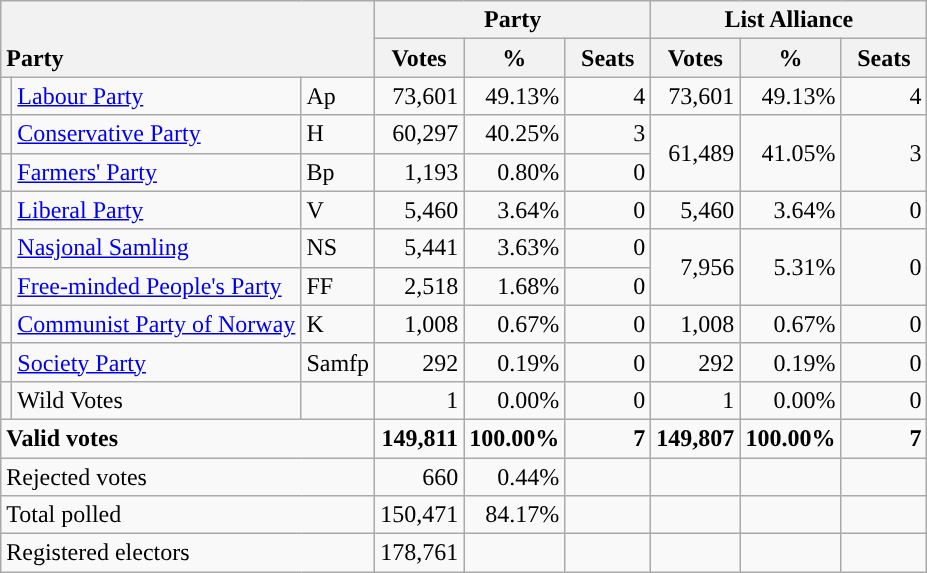<table class="wikitable" border="1" style="text-align:right;">
<tr>
<th style="text-align:left;" valign=bottom rowspan=2 colspan=3>Party</th>
<th colspan=3>Party</th>
<th colspan=3>List Alliance</th>
</tr>
<tr>
<th align=center valign=bottom width="50">Votes</th>
<th align=center valign=bottom width="50">%</th>
<th align=center valign=bottom width="50">Seats</th>
<th align=center valign=bottom width="50">Votes</th>
<th align=center valign=bottom width="50">%</th>
<th align=center valign=bottom width="50">Seats</th>
</tr>
<tr>
<td style="color:inherit;background:"></td>
<td align=left><a href='#'>Labour Party</a></td>
<td align=left>Ap</td>
<td>73,601</td>
<td>49.13%</td>
<td>4</td>
<td>73,601</td>
<td>49.13%</td>
<td>4</td>
</tr>
<tr>
<td style="color:inherit;background:"></td>
<td align=left><a href='#'>Conservative Party</a></td>
<td align=left>H</td>
<td>60,297</td>
<td>40.25%</td>
<td>3</td>
<td rowspan=2>61,489</td>
<td rowspan=2>41.05%</td>
<td rowspan=2>3</td>
</tr>
<tr>
<td style="color:inherit;background:"></td>
<td align=left><a href='#'>Farmers' Party</a></td>
<td align=left>Bp</td>
<td>1,193</td>
<td>0.80%</td>
<td>0</td>
</tr>
<tr>
<td style="color:inherit;background:"></td>
<td align=left><a href='#'>Liberal Party</a></td>
<td align=left>V</td>
<td>5,460</td>
<td>3.64%</td>
<td>0</td>
<td>5,460</td>
<td>3.64%</td>
<td>0</td>
</tr>
<tr>
<td style="color:inherit;background:"></td>
<td align=left><a href='#'>Nasjonal Samling</a></td>
<td align=left>NS</td>
<td>5,441</td>
<td>3.63%</td>
<td>0</td>
<td rowspan=2>7,956</td>
<td rowspan=2>5.31%</td>
<td rowspan=2>0</td>
</tr>
<tr>
<td style="color:inherit;background:"></td>
<td align=left><a href='#'>Free-minded People's Party</a></td>
<td align=left>FF</td>
<td>2,518</td>
<td>1.68%</td>
<td>0</td>
</tr>
<tr>
<td style="color:inherit;background:"></td>
<td align=left><a href='#'>Communist Party of Norway</a></td>
<td align=left>K</td>
<td>1,008</td>
<td>0.67%</td>
<td>0</td>
<td>1,008</td>
<td>0.67%</td>
<td>0</td>
</tr>
<tr>
<td></td>
<td align=left><a href='#'>Society Party</a></td>
<td align=left>Samfp</td>
<td>292</td>
<td>0.19%</td>
<td>0</td>
<td>292</td>
<td>0.19%</td>
<td>0</td>
</tr>
<tr>
<td></td>
<td align=left>Wild Votes</td>
<td align=left></td>
<td>1</td>
<td>0.00%</td>
<td>0</td>
<td>1</td>
<td>0.00%</td>
<td>0</td>
</tr>
<tr style="font-weight:bold">
<td align=left colspan=3>Valid votes</td>
<td>149,811</td>
<td>100.00%</td>
<td>7</td>
<td>149,807</td>
<td>100.00%</td>
<td>7</td>
</tr>
<tr>
<td align=left colspan=3>Rejected votes</td>
<td>660</td>
<td>0.44%</td>
<td></td>
<td></td>
<td></td>
<td></td>
</tr>
<tr>
<td align=left colspan=3>Total polled</td>
<td>150,471</td>
<td>84.17%</td>
<td></td>
<td></td>
<td></td>
<td></td>
</tr>
<tr>
<td align=left colspan=3>Registered electors</td>
<td>178,761</td>
<td></td>
<td></td>
<td></td>
<td></td>
<td></td>
</tr>
</table>
